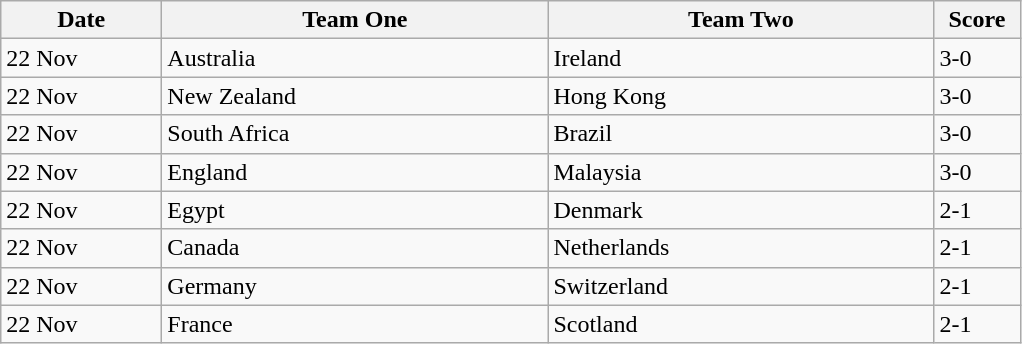<table class="wikitable">
<tr>
<th width=100>Date</th>
<th width=250>Team One</th>
<th width=250>Team Two</th>
<th width=50>Score</th>
</tr>
<tr>
<td>22 Nov</td>
<td> Australia</td>
<td> Ireland</td>
<td>3-0</td>
</tr>
<tr>
<td>22 Nov</td>
<td> New Zealand</td>
<td> Hong Kong</td>
<td>3-0</td>
</tr>
<tr>
<td>22 Nov</td>
<td> South Africa</td>
<td> Brazil</td>
<td>3-0</td>
</tr>
<tr>
<td>22 Nov</td>
<td> England</td>
<td> Malaysia</td>
<td>3-0</td>
</tr>
<tr>
<td>22 Nov</td>
<td> Egypt</td>
<td> Denmark</td>
<td>2-1</td>
</tr>
<tr>
<td>22 Nov</td>
<td> Canada</td>
<td> Netherlands</td>
<td>2-1</td>
</tr>
<tr>
<td>22 Nov</td>
<td> Germany</td>
<td> Switzerland</td>
<td>2-1</td>
</tr>
<tr>
<td>22 Nov</td>
<td> France</td>
<td> Scotland</td>
<td>2-1</td>
</tr>
</table>
